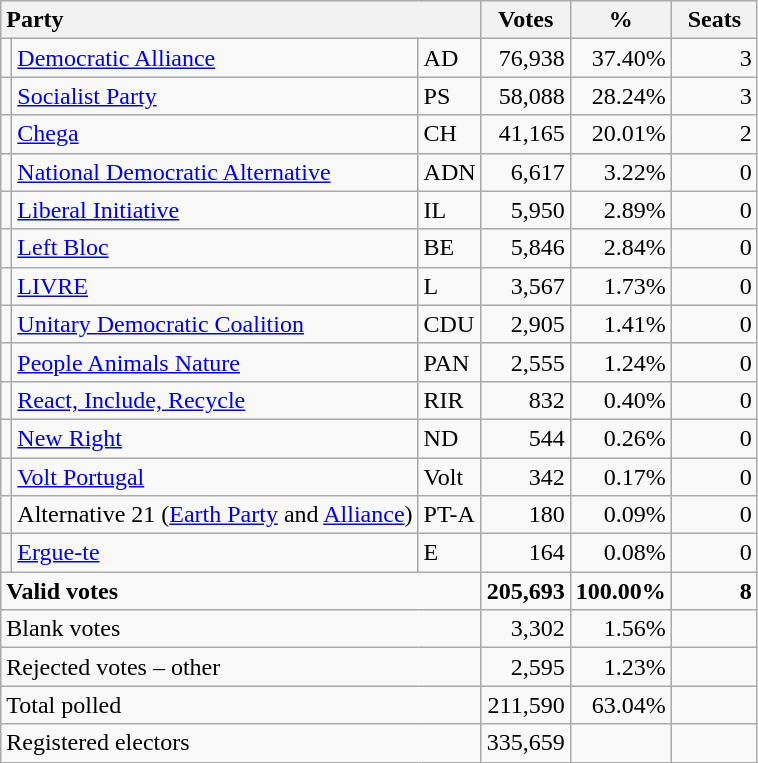<table class="wikitable" border="1" style="text-align:right;">
<tr>
<th style="text-align:left;" colspan=3>Party</th>
<th align=center width="50">Votes</th>
<th align=center width="50">%</th>
<th align=center width="50">Seats</th>
</tr>
<tr>
<td></td>
<td align=left><a href='#'>Democratic Alliance</a></td>
<td align=left>AD</td>
<td>76,938</td>
<td>37.40%</td>
<td>3</td>
</tr>
<tr>
<td></td>
<td align=left><a href='#'>Socialist Party</a></td>
<td align=left>PS</td>
<td>58,088</td>
<td>28.24%</td>
<td>3</td>
</tr>
<tr>
<td></td>
<td align=left><a href='#'>Chega</a></td>
<td align=left>CH</td>
<td>41,165</td>
<td>20.01%</td>
<td>2</td>
</tr>
<tr>
<td></td>
<td align=left><a href='#'>National Democratic Alternative</a></td>
<td align=left>ADN</td>
<td>6,617</td>
<td>3.22%</td>
<td>0</td>
</tr>
<tr>
<td></td>
<td align=left><a href='#'>Liberal Initiative</a></td>
<td align=left>IL</td>
<td>5,950</td>
<td>2.89%</td>
<td>0</td>
</tr>
<tr>
<td></td>
<td align=left><a href='#'>Left Bloc</a></td>
<td align=left>BE</td>
<td>5,846</td>
<td>2.84%</td>
<td>0</td>
</tr>
<tr>
<td></td>
<td align=left><a href='#'>LIVRE</a></td>
<td align=left>L</td>
<td>3,567</td>
<td>1.73%</td>
<td>0</td>
</tr>
<tr>
<td></td>
<td align=left style="white-space: nowrap;"><a href='#'>Unitary Democratic Coalition</a></td>
<td align=left>CDU</td>
<td>2,905</td>
<td>1.41%</td>
<td>0</td>
</tr>
<tr>
<td></td>
<td align=left><a href='#'>People Animals Nature</a></td>
<td align=left>PAN</td>
<td>2,555</td>
<td>1.24%</td>
<td>0</td>
</tr>
<tr>
<td></td>
<td align=left><a href='#'>React, Include, Recycle</a></td>
<td align=left>RIR</td>
<td>832</td>
<td>0.40%</td>
<td>0</td>
</tr>
<tr>
<td></td>
<td align=left><a href='#'>New Right</a></td>
<td align=left>ND</td>
<td>544</td>
<td>0.26%</td>
<td>0</td>
</tr>
<tr>
<td></td>
<td align=left><a href='#'>Volt Portugal</a></td>
<td align=left>Volt</td>
<td>342</td>
<td>0.17%</td>
<td>0</td>
</tr>
<tr>
<td></td>
<td align=left>Alternative 21 (<a href='#'>Earth Party</a> and <a href='#'>Alliance</a>)</td>
<td align=left>PT-A</td>
<td>180</td>
<td>0.09%</td>
<td>0</td>
</tr>
<tr>
<td></td>
<td align=left><a href='#'>Ergue-te</a></td>
<td align=left>E</td>
<td>164</td>
<td>0.08%</td>
<td>0</td>
</tr>
<tr style="font-weight:bold">
<td align=left colspan=3>Valid votes</td>
<td>205,693</td>
<td>100.00%</td>
<td>8</td>
</tr>
<tr>
<td align=left colspan=3>Blank votes</td>
<td>3,302</td>
<td>1.56%</td>
<td></td>
</tr>
<tr>
<td align=left colspan=3>Rejected votes – other</td>
<td>2,595</td>
<td>1.23%</td>
<td></td>
</tr>
<tr>
<td align=left colspan=3>Total polled</td>
<td>211,590</td>
<td>63.04%</td>
<td></td>
</tr>
<tr>
<td align=left colspan=3>Registered electors</td>
<td>335,659</td>
<td></td>
<td></td>
</tr>
</table>
